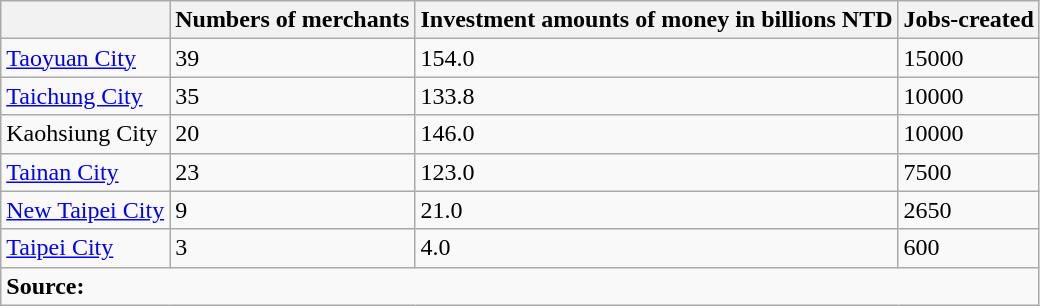<table class="wikitable sortable">
<tr>
<th></th>
<th>Numbers of merchants</th>
<th>Investment amounts of money in billions NTD</th>
<th>Jobs-created</th>
</tr>
<tr>
<td><a href='#'>Taoyuan City</a></td>
<td>39</td>
<td>154.0</td>
<td>15000</td>
</tr>
<tr>
<td><a href='#'>Taichung City</a></td>
<td>35</td>
<td>133.8</td>
<td>10000</td>
</tr>
<tr>
<td>Kaohsiung City</td>
<td>20</td>
<td>146.0</td>
<td>10000</td>
</tr>
<tr>
<td><a href='#'>Tainan City</a></td>
<td>23</td>
<td>123.0</td>
<td>7500</td>
</tr>
<tr>
<td><a href='#'>New Taipei City</a></td>
<td>9</td>
<td>21.0</td>
<td>2650</td>
</tr>
<tr>
<td><a href='#'>Taipei City</a></td>
<td>3</td>
<td>4.0</td>
<td>600</td>
</tr>
<tr class="sortbottom">
<td colspan="4"><strong>Source:</strong></td>
</tr>
</table>
